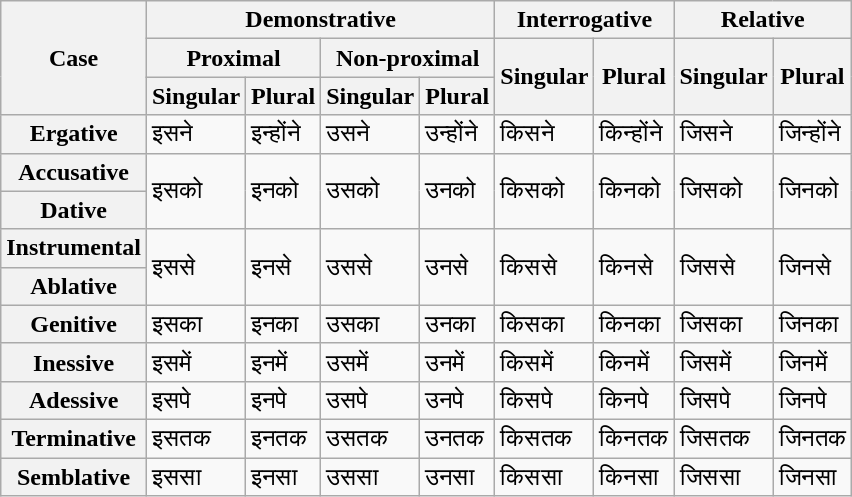<table class="wikitable">
<tr>
<th rowspan="3">Case</th>
<th colspan="4">Demonstrative</th>
<th colspan="2">Interrogative</th>
<th colspan="2">Relative</th>
</tr>
<tr>
<th colspan="2">Proximal</th>
<th colspan="2">Non-proximal</th>
<th rowspan="2">Singular</th>
<th rowspan="2">Plural</th>
<th rowspan="2">Singular</th>
<th rowspan="2">Plural</th>
</tr>
<tr>
<th>Singular</th>
<th>Plural</th>
<th>Singular</th>
<th>Plural</th>
</tr>
<tr>
<th>Ergative</th>
<td>इसने<br></td>
<td>इन्होंने<br></td>
<td>उसने<br></td>
<td>उन्होंने<br></td>
<td>किसने<br></td>
<td>किन्होंने<br></td>
<td>जिसने<br></td>
<td>जिन्होंने<br></td>
</tr>
<tr>
<th>Accusative</th>
<td rowspan="2">इसको<br></td>
<td rowspan="2">इनको<br></td>
<td rowspan="2">उसको<br></td>
<td rowspan="2">उनको<br></td>
<td rowspan="2">किसको<br></td>
<td rowspan="2">किनको<br></td>
<td rowspan="2">जिसको<br></td>
<td rowspan="2">जिनको<br></td>
</tr>
<tr>
<th>Dative</th>
</tr>
<tr>
<th>Instrumental</th>
<td rowspan="2">इससे<br></td>
<td rowspan="2">इनसे<br></td>
<td rowspan="2">उससे<br></td>
<td rowspan="2">उनसे<br></td>
<td rowspan="2">किससे<br></td>
<td rowspan="2">किनसे<br></td>
<td rowspan="2">जिससे<br></td>
<td rowspan="2">जिनसे<br></td>
</tr>
<tr>
<th>Ablative</th>
</tr>
<tr>
<th>Genitive</th>
<td>इसका<br></td>
<td>इनका<br></td>
<td>उसका<br></td>
<td>उनका<br></td>
<td>किसका<br></td>
<td>किनका<br></td>
<td>जिसका<br></td>
<td>जिनका<br></td>
</tr>
<tr>
<th>Inessive</th>
<td>इसमें<br></td>
<td>इनमें<br></td>
<td>उसमें<br></td>
<td>उनमें<br></td>
<td>किसमें<br></td>
<td>किनमें<br></td>
<td>जिसमें<br></td>
<td>जिनमें<br></td>
</tr>
<tr>
<th>Adessive</th>
<td>इसपे<br></td>
<td>इनपे<br></td>
<td>उसपे<br></td>
<td>उनपे<br></td>
<td>किसपे<br></td>
<td>किनपे<br></td>
<td>जिसपे<br></td>
<td>जिनपे<br></td>
</tr>
<tr>
<th>Terminative</th>
<td>इसतक<br></td>
<td>इनतक<br></td>
<td>उसतक<br></td>
<td>उनतक<br></td>
<td>किसतक<br></td>
<td>किनतक<br></td>
<td>जिसतक<br></td>
<td>जिनतक<br></td>
</tr>
<tr>
<th>Semblative</th>
<td>इससा<br></td>
<td>इनसा<br></td>
<td>उससा<br></td>
<td>उनसा<br></td>
<td>किससा<br></td>
<td>किनसा<br></td>
<td>जिससा<br></td>
<td>जिनसा<br></td>
</tr>
</table>
